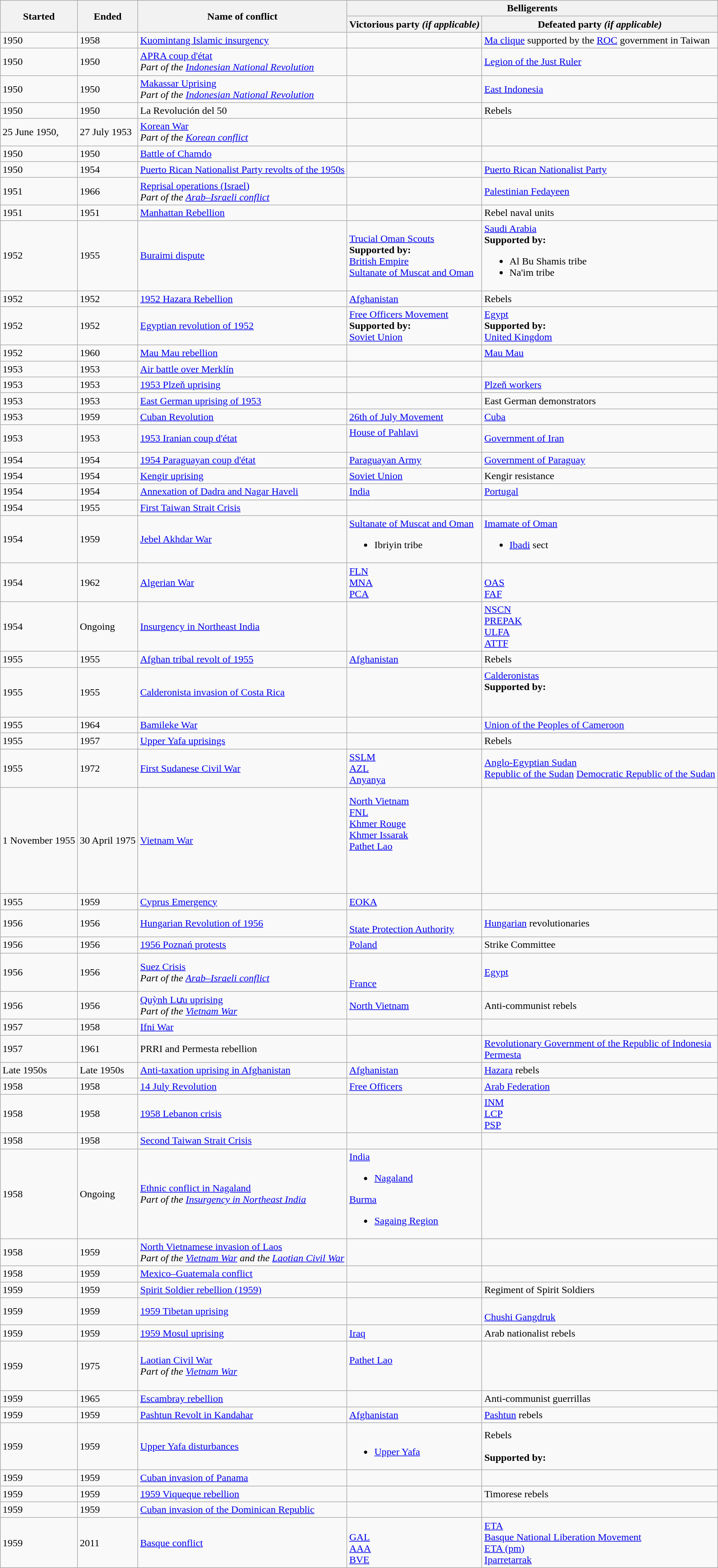<table class="wikitable">
<tr>
<th rowspan="2">Started</th>
<th rowspan="2">Ended</th>
<th rowspan="2">Name of conflict</th>
<th colspan="2">Belligerents</th>
</tr>
<tr>
<th>Victorious party <em>(if applicable)</em></th>
<th>Defeated party <em>(if applicable)</em></th>
</tr>
<tr>
<td>1950</td>
<td>1958</td>
<td><a href='#'>Kuomintang Islamic insurgency</a></td>
<td></td>
<td><a href='#'>Ma clique</a> supported by the <a href='#'>ROC</a> government in Taiwan</td>
</tr>
<tr>
<td>1950</td>
<td>1950</td>
<td><a href='#'>APRA coup d'état</a> <br> <em>Part of the <a href='#'>Indonesian National Revolution</a></em></td>
<td> <br> </td>
<td> <a href='#'>Legion of the Just Ruler</a></td>
</tr>
<tr>
<td>1950</td>
<td>1950</td>
<td><a href='#'>Makassar Uprising</a> <br> <em>Part of the <a href='#'>Indonesian National Revolution</a></em></td>
<td></td>
<td> <a href='#'>East Indonesia</a></td>
</tr>
<tr>
<td>1950</td>
<td>1950</td>
<td>La Revolución del 50</td>
<td></td>
<td>Rebels</td>
</tr>
<tr>
<td>25 June 1950,</td>
<td>27 July 1953</td>
<td><a href='#'>Korean War</a> <br> <em>Part of the <a href='#'>Korean conflict</a></em></td>
<td><br>
</td>
<td><br>
</td>
</tr>
<tr>
<td>1950</td>
<td>1950</td>
<td><a href='#'>Battle of Chamdo</a></td>
<td></td>
<td></td>
</tr>
<tr>
<td>1950</td>
<td>1954</td>
<td><a href='#'>Puerto Rican Nationalist Party revolts of the 1950s</a></td>
<td></td>
<td> <a href='#'>Puerto Rican Nationalist Party</a></td>
</tr>
<tr>
<td>1951</td>
<td>1966</td>
<td><a href='#'>Reprisal operations (Israel)</a><br><em>Part of the <a href='#'>Arab–Israeli conflict</a></em></td>
<td></td>
<td> <a href='#'>Palestinian Fedayeen</a></td>
</tr>
<tr>
<td>1951</td>
<td>1951</td>
<td><a href='#'>Manhattan Rebellion</a></td>
<td></td>
<td>Rebel naval units</td>
</tr>
<tr>
<td>1952</td>
<td>1955</td>
<td><a href='#'>Buraimi dispute</a></td>
<td> <a href='#'>Trucial Oman Scouts</a><br><strong>Supported by:</strong> <br>
 <a href='#'>British Empire</a> <br>
 <a href='#'>Sultanate of Muscat and Oman</a> <br></td>
<td> <a href='#'>Saudi Arabia</a><br><strong>Supported by:</strong><ul><li>Al Bu Shamis tribe</li><li>Na'im tribe</li></ul></td>
</tr>
<tr>
<td>1952</td>
<td>1952</td>
<td><a href='#'>1952 Hazara Rebellion</a></td>
<td> <a href='#'>Afghanistan</a></td>
<td> Rebels</td>
</tr>
<tr>
<td>1952</td>
<td>1952</td>
<td><a href='#'>Egyptian revolution of 1952</a></td>
<td> <a href='#'>Free Officers Movement</a><br><strong>Supported by:</strong><br> <a href='#'>Soviet Union</a></td>
<td> <a href='#'>Egypt</a><br><strong>Supported by:</strong><br> <a href='#'>United Kingdom</a></td>
</tr>
<tr>
<td>1952</td>
<td>1960</td>
<td><a href='#'>Mau Mau rebellion</a></td>
<td></td>
<td> <a href='#'>Mau Mau</a></td>
</tr>
<tr>
<td>1953</td>
<td>1953</td>
<td><a href='#'>Air battle over Merklín</a></td>
<td></td>
<td></td>
</tr>
<tr>
<td>1953</td>
<td>1953</td>
<td><a href='#'>1953 Plzeň uprising</a></td>
<td></td>
<td> <a href='#'>Plzeň workers</a></td>
</tr>
<tr>
<td>1953</td>
<td>1953</td>
<td><a href='#'>East German uprising of 1953</a></td>
<td></td>
<td>East German demonstrators</td>
</tr>
<tr>
<td>1953</td>
<td>1959</td>
<td><a href='#'>Cuban Revolution</a></td>
<td> <a href='#'>26th of July Movement</a></td>
<td> <a href='#'>Cuba</a></td>
</tr>
<tr>
<td>1953</td>
<td>1953</td>
<td><a href='#'>1953 Iranian coup d'état</a></td>
<td> <a href='#'>House of Pahlavi</a><br><br></td>
<td> <a href='#'>Government of Iran</a></td>
</tr>
<tr>
<td>1954</td>
<td>1954</td>
<td><a href='#'>1954 Paraguayan coup d'état</a></td>
<td> <a href='#'>Paraguayan Army</a></td>
<td> <a href='#'>Government of Paraguay</a></td>
</tr>
<tr>
<td>1954</td>
<td>1954</td>
<td><a href='#'>Kengir uprising</a></td>
<td> <a href='#'>Soviet Union</a></td>
<td> Kengir resistance</td>
</tr>
<tr>
<td>1954</td>
<td>1954</td>
<td><a href='#'>Annexation of Dadra and Nagar Haveli</a></td>
<td> <a href='#'>India</a></td>
<td> <a href='#'>Portugal</a></td>
</tr>
<tr>
<td>1954</td>
<td>1955</td>
<td><a href='#'>First Taiwan Strait Crisis</a></td>
<td></td>
<td></td>
</tr>
<tr>
<td>1954</td>
<td>1959</td>
<td><a href='#'>Jebel Akhdar War</a></td>
<td> <a href='#'>Sultanate of Muscat and Oman</a><br><ul><li>Ibriyin tribe</li></ul></td>
<td> <a href='#'>Imamate of Oman</a><br><ul><li><a href='#'>Ibadi</a> sect</li></ul></td>
</tr>
<tr>
<td>1954</td>
<td>1962</td>
<td><a href='#'>Algerian War</a></td>
<td> <a href='#'>FLN</a><br> <a href='#'>MNA</a><br> <a href='#'>PCA</a></td>
<td><br> <a href='#'>OAS</a><br> <a href='#'>FAF</a></td>
</tr>
<tr>
<td>1954</td>
<td>Ongoing</td>
<td><a href='#'>Insurgency in Northeast India</a></td>
<td></td>
<td> <a href='#'>NSCN</a><br><a href='#'>PREPAK</a><br> <a href='#'>ULFA</a><br> <a href='#'>ATTF</a></td>
</tr>
<tr>
<td>1955</td>
<td>1955</td>
<td><a href='#'>Afghan tribal revolt of 1955</a></td>
<td> <a href='#'>Afghanistan</a></td>
<td>Rebels</td>
</tr>
<tr>
<td>1955</td>
<td>1955</td>
<td><a href='#'>Calderonista invasion of Costa Rica</a></td>
<td></td>
<td> <a href='#'>Calderonistas</a><br><strong>Supported by:</strong><br><br><br>
</td>
</tr>
<tr>
<td>1955</td>
<td>1964</td>
<td><a href='#'>Bamileke War</a></td>
<td></td>
<td><a href='#'>Union of the Peoples of Cameroon</a></td>
</tr>
<tr>
<td>1955</td>
<td>1957</td>
<td><a href='#'>Upper Yafa uprisings</a></td>
<td></td>
<td>Rebels</td>
</tr>
<tr>
<td>1955</td>
<td>1972</td>
<td><a href='#'>First Sudanese Civil War</a></td>
<td> <a href='#'>SSLM</a><br> <a href='#'>AZL</a><br> <a href='#'>Anyanya</a></td>
<td> <a href='#'>Anglo-Egyptian Sudan</a><br> <a href='#'>Republic of the Sudan</a> <a href='#'>Democratic Republic of the Sudan</a></td>
</tr>
<tr>
<td>1 November 1955</td>
<td>30 April 1975 </td>
<td><a href='#'>Vietnam War</a></td>
<td> <a href='#'>North Vietnam</a><br> <a href='#'>FNL</a><br> <a href='#'>Khmer Rouge</a><br> <a href='#'>Khmer Issarak</a><br> <a href='#'>Pathet Lao</a><br> <br><br><br>
</td>
<td><br><br><br><br><br><br><br><br><br></td>
</tr>
<tr>
<td>1955</td>
<td>1959</td>
<td><a href='#'>Cyprus Emergency</a></td>
<td> <a href='#'>EOKA</a></td>
<td></td>
</tr>
<tr>
<td>1956</td>
<td>1956</td>
<td><a href='#'>Hungarian Revolution of 1956</a></td>
<td><br> <a href='#'>State Protection Authority</a></td>
<td> <a href='#'>Hungarian</a> revolutionaries</td>
</tr>
<tr>
<td>1956</td>
<td>1956</td>
<td><a href='#'>1956 Poznań protests</a></td>
<td> <a href='#'>Poland</a></td>
<td>Strike Committee</td>
</tr>
<tr>
<td>1956</td>
<td>1956</td>
<td><a href='#'>Suez Crisis</a><br><em>Part of the <a href='#'>Arab–Israeli conflict</a></em></td>
<td><br><br> <a href='#'>France</a></td>
<td> <a href='#'>Egypt</a></td>
</tr>
<tr>
<td>1956</td>
<td>1956</td>
<td><a href='#'>Quỳnh Lưu uprising</a><br><em>Part of the <a href='#'>Vietnam War</a></em></td>
<td> <a href='#'>North Vietnam</a></td>
<td>Anti-communist rebels</td>
</tr>
<tr>
<td>1957</td>
<td>1958</td>
<td><a href='#'>Ifni War</a></td>
<td></td>
<td><br></td>
</tr>
<tr>
<td>1957</td>
<td>1961</td>
<td>PRRI and Permesta rebellion</td>
<td></td>
<td> <a href='#'>Revolutionary Government of the Republic of Indonesia</a><br><a href='#'>Permesta</a></td>
</tr>
<tr>
<td>Late 1950s</td>
<td>Late 1950s</td>
<td><a href='#'>Anti-taxation uprising in Afghanistan</a></td>
<td> <a href='#'>Afghanistan</a></td>
<td><a href='#'>Hazara</a> rebels</td>
</tr>
<tr>
<td>1958</td>
<td>1958</td>
<td><a href='#'>14 July Revolution</a></td>
<td> <a href='#'>Free Officers</a></td>
<td> <a href='#'>Arab Federation</a></td>
</tr>
<tr>
<td>1958</td>
<td>1958</td>
<td><a href='#'>1958 Lebanon crisis</a></td>
<td> <br> </td>
<td> <a href='#'>INM</a> <br>  <a href='#'>LCP</a><br> <a href='#'>PSP</a></td>
</tr>
<tr>
<td>1958</td>
<td>1958</td>
<td><a href='#'>Second Taiwan Strait Crisis</a></td>
<td></td>
<td></td>
</tr>
<tr>
<td>1958</td>
<td>Ongoing</td>
<td><a href='#'>Ethnic conflict in Nagaland</a><br><em>Part of the <a href='#'>Insurgency in Northeast India</a></em></td>
<td> <a href='#'>India</a><br><ul><li><a href='#'>Nagaland</a></li></ul> <a href='#'>Burma</a><ul><li> <a href='#'>Sagaing Region</a></li></ul></td>
<td></td>
</tr>
<tr>
<td>1958</td>
<td>1959</td>
<td><a href='#'>North Vietnamese invasion of Laos</a><br><em>Part of the <a href='#'>Vietnam War</a> and the <a href='#'>Laotian Civil War</a></em></td>
<td></td>
<td></td>
</tr>
<tr>
<td>1958</td>
<td>1959</td>
<td><a href='#'>Mexico–Guatemala conflict</a></td>
<td></td>
<td></td>
</tr>
<tr>
<td>1959</td>
<td>1959</td>
<td><a href='#'>Spirit Soldier rebellion (1959)</a></td>
<td></td>
<td>Regiment of Spirit Soldiers</td>
</tr>
<tr>
<td>1959</td>
<td>1959</td>
<td><a href='#'>1959 Tibetan uprising</a></td>
<td></td>
<td><br> <a href='#'>Chushi Gangdruk</a></td>
</tr>
<tr>
<td>1959</td>
<td>1959</td>
<td><a href='#'>1959 Mosul uprising</a></td>
<td> <a href='#'>Iraq</a></td>
<td> Arab nationalist rebels</td>
</tr>
<tr>
<td>1959</td>
<td>1975</td>
<td><a href='#'>Laotian Civil War</a><br><em>Part of the <a href='#'>Vietnam War</a></em></td>
<td> <a href='#'>Pathet Lao</a><br><br></td>
<td><br><br><br><br></td>
</tr>
<tr>
<td>1959</td>
<td>1965</td>
<td><a href='#'>Escambray rebellion</a></td>
<td></td>
<td>Anti-communist guerrillas</td>
</tr>
<tr>
<td>1959</td>
<td>1959</td>
<td><a href='#'>Pashtun Revolt in Kandahar</a></td>
<td> <a href='#'>Afghanistan</a></td>
<td><a href='#'>Pashtun</a> rebels</td>
</tr>
<tr>
<td>1959</td>
<td>1959</td>
<td><a href='#'>Upper Yafa disturbances</a></td>
<td><br><ul><li> <a href='#'>Upper Yafa</a></li></ul></td>
<td>Rebels<br><br><strong>Supported by:</strong><br>
</td>
</tr>
<tr>
<td>1959</td>
<td>1959</td>
<td><a href='#'>Cuban invasion of Panama</a></td>
<td></td>
<td></td>
</tr>
<tr>
<td>1959</td>
<td>1959</td>
<td><a href='#'>1959 Viqueque rebellion</a></td>
<td></td>
<td>Timorese rebels</td>
</tr>
<tr>
<td>1959</td>
<td>1959</td>
<td><a href='#'>Cuban invasion of the Dominican Republic</a></td>
<td></td>
<td></td>
</tr>
<tr>
<td>1959</td>
<td>2011</td>
<td><a href='#'>Basque conflict</a></td>
<td><br>  <a href='#'>GAL</a> <br>  <a href='#'>AAA</a> <br>  <a href='#'>BVE</a> <br> </td>
<td> <a href='#'>ETA</a><br> <a href='#'>Basque National Liberation Movement</a><br> <a href='#'>ETA (pm)</a><br> <a href='#'>Iparretarrak</a></td>
</tr>
</table>
